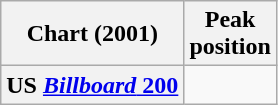<table class="wikitable plainrowheaders">
<tr>
<th>Chart (2001)</th>
<th>Peak<br>position</th>
</tr>
<tr>
<th scope="row">US <a href='#'><em>Billboard</em> 200</a></th>
<td></td>
</tr>
</table>
